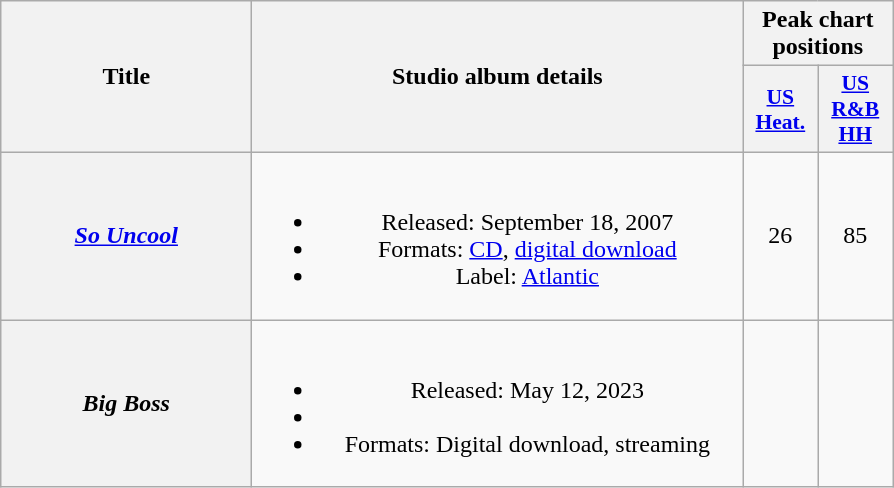<table class="wikitable plainrowheaders" style="text-align:center;">
<tr>
<th scope="col" rowspan="2" style="width:10em;">Title</th>
<th scope="col" rowspan="2" style="width:20em;">Studio album details</th>
<th scope="col" colspan="2">Peak chart positions</th>
</tr>
<tr>
<th scope="col" style="width:3em;font-size:90%;"><a href='#'>US<br>Heat.</a><br></th>
<th scope="col" style="width:3em;font-size:90%;"><a href='#'>US<br>R&B HH</a><br></th>
</tr>
<tr>
<th scope="row"><em><a href='#'>So Uncool</a></em></th>
<td><br><ul><li>Released: September 18, 2007</li><li>Formats: <a href='#'>CD</a>, <a href='#'>digital download</a></li><li>Label: <a href='#'>Atlantic</a></li></ul></td>
<td>26</td>
<td>85</td>
</tr>
<tr>
<th scope="row"><em>Big Boss </em></th>
<td><br><ul><li>Released: May 12, 2023</li><li></li><li>Formats: Digital download, streaming</li></ul></td>
<td></td>
<td></td>
</tr>
</table>
